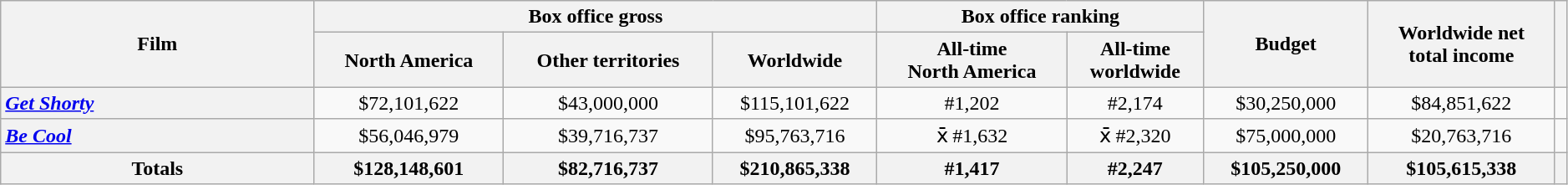<table class="wikitable sortable" width=99% border="1" style="text-align: center;">
<tr>
<th rowspan="2" style="width:20%;">Film</th>
<th colspan="3">Box office gross</th>
<th colspan="2">Box office ranking</th>
<th rowspan="2">Budget</th>
<th rowspan="2">Worldwide net<br>total income</th>
<th rowspan="2"></th>
</tr>
<tr>
<th>North America</th>
<th>Other territories</th>
<th>Worldwide</th>
<th>All-time <br>North America</th>
<th>All-time <br>worldwide</th>
</tr>
<tr>
<th style="text-align: left;"><em><a href='#'>Get Shorty</a></em></th>
<td>$72,101,622</td>
<td>$43,000,000</td>
<td>$115,101,622</td>
<td>#1,202</td>
<td>#2,174</td>
<td>$30,250,000</td>
<td>$84,851,622</td>
<td></td>
</tr>
<tr>
<th style="text-align: left;"><em><a href='#'>Be Cool</a></em></th>
<td>$56,046,979</td>
<td>$39,716,737</td>
<td>$95,763,716</td>
<td>x̄ #1,632</td>
<td>x̄ #2,320</td>
<td>$75,000,000</td>
<td>$20,763,716</td>
<td></td>
</tr>
<tr>
<th>Totals</th>
<th>$128,148,601</th>
<th>$82,716,737</th>
<th>$210,865,338</th>
<th>#1,417</th>
<th>#2,247</th>
<th>$105,250,000</th>
<th>$105,615,338</th>
<th></th>
</tr>
</table>
